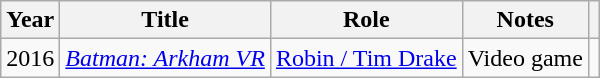<table class="wikitable">
<tr>
<th>Year</th>
<th>Title</th>
<th>Role</th>
<th class="unsortable">Notes</th>
<th class="unsortable"></th>
</tr>
<tr>
<td>2016</td>
<td><em><a href='#'>Batman: Arkham VR</a></em></td>
<td><a href='#'>Robin / Tim Drake</a></td>
<td>Video game</td>
<td></td>
</tr>
</table>
